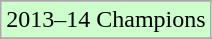<table class="wikitable">
<tr>
</tr>
<tr width=10px bgcolor="#ccffcc">
<td>2013–14 Champions</td>
</tr>
<tr>
</tr>
</table>
